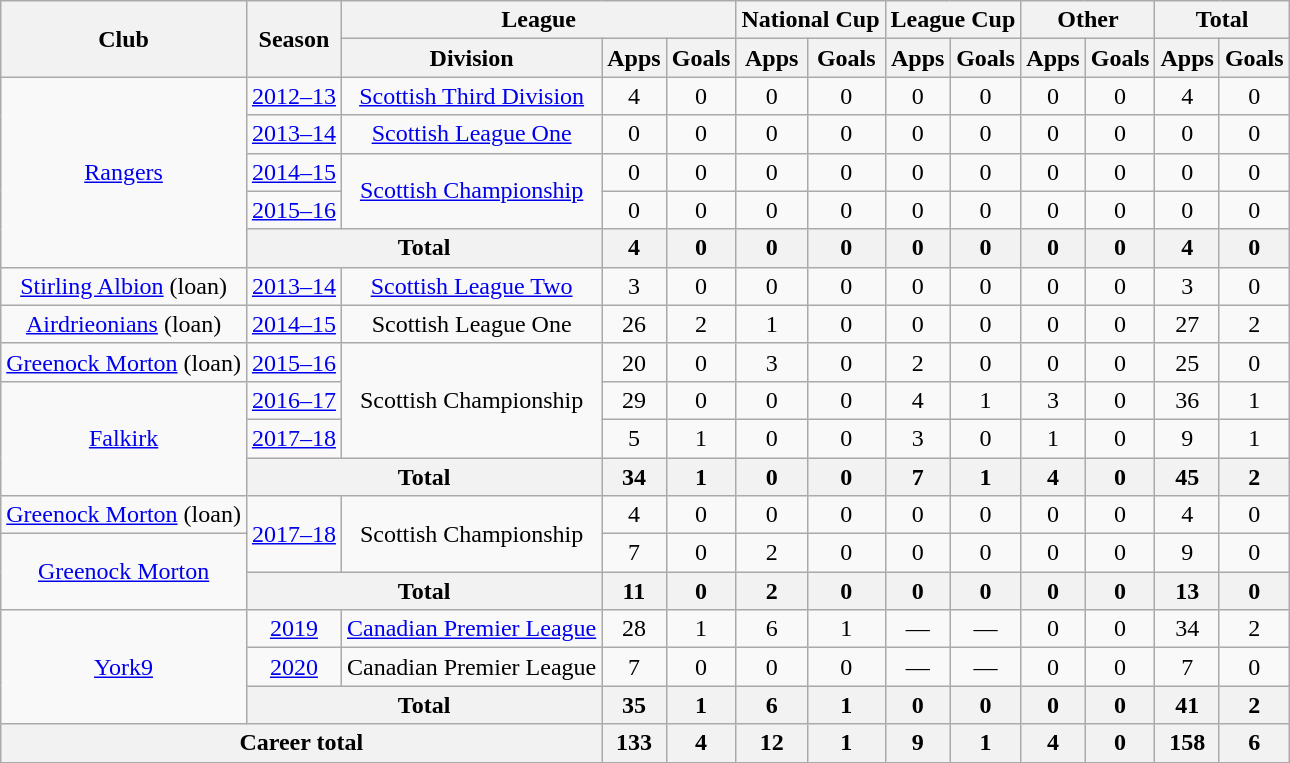<table class="wikitable" style="text-align: center">
<tr>
<th rowspan="2">Club</th>
<th rowspan="2">Season</th>
<th colspan="3">League</th>
<th colspan="2">National Cup</th>
<th colspan="2">League Cup</th>
<th colspan="2">Other</th>
<th colspan="2">Total</th>
</tr>
<tr>
<th>Division</th>
<th>Apps</th>
<th>Goals</th>
<th>Apps</th>
<th>Goals</th>
<th>Apps</th>
<th>Goals</th>
<th>Apps</th>
<th>Goals</th>
<th>Apps</th>
<th>Goals</th>
</tr>
<tr>
<td rowspan="5"><a href='#'>Rangers</a></td>
<td><a href='#'>2012–13</a></td>
<td><a href='#'>Scottish Third Division</a></td>
<td>4</td>
<td>0</td>
<td>0</td>
<td>0</td>
<td>0</td>
<td>0</td>
<td>0</td>
<td>0</td>
<td>4</td>
<td>0</td>
</tr>
<tr>
<td><a href='#'>2013–14</a></td>
<td><a href='#'>Scottish League One</a></td>
<td>0</td>
<td>0</td>
<td>0</td>
<td>0</td>
<td>0</td>
<td>0</td>
<td>0</td>
<td>0</td>
<td>0</td>
<td>0</td>
</tr>
<tr>
<td><a href='#'>2014–15</a></td>
<td rowspan="2"><a href='#'>Scottish Championship</a></td>
<td>0</td>
<td>0</td>
<td>0</td>
<td>0</td>
<td>0</td>
<td>0</td>
<td>0</td>
<td>0</td>
<td>0</td>
<td>0</td>
</tr>
<tr>
<td><a href='#'>2015–16</a></td>
<td>0</td>
<td>0</td>
<td>0</td>
<td>0</td>
<td>0</td>
<td>0</td>
<td>0</td>
<td>0</td>
<td>0</td>
<td>0</td>
</tr>
<tr>
<th colspan="2">Total</th>
<th>4</th>
<th>0</th>
<th>0</th>
<th>0</th>
<th>0</th>
<th>0</th>
<th>0</th>
<th>0</th>
<th>4</th>
<th>0</th>
</tr>
<tr>
<td><a href='#'>Stirling Albion</a> (loan)</td>
<td><a href='#'>2013–14</a></td>
<td><a href='#'>Scottish League Two</a></td>
<td>3</td>
<td>0</td>
<td>0</td>
<td>0</td>
<td>0</td>
<td>0</td>
<td>0</td>
<td>0</td>
<td>3</td>
<td>0</td>
</tr>
<tr>
<td><a href='#'>Airdrieonians</a> (loan)</td>
<td><a href='#'>2014–15</a></td>
<td>Scottish League One</td>
<td>26</td>
<td>2</td>
<td>1</td>
<td>0</td>
<td>0</td>
<td>0</td>
<td>0</td>
<td>0</td>
<td>27</td>
<td>2</td>
</tr>
<tr>
<td><a href='#'>Greenock Morton</a> (loan)</td>
<td><a href='#'>2015–16</a></td>
<td rowspan="3">Scottish Championship</td>
<td>20</td>
<td>0</td>
<td>3</td>
<td>0</td>
<td>2</td>
<td>0</td>
<td>0</td>
<td>0</td>
<td>25</td>
<td>0</td>
</tr>
<tr>
<td rowspan="3"><a href='#'>Falkirk</a></td>
<td><a href='#'>2016–17</a></td>
<td>29</td>
<td>0</td>
<td>0</td>
<td>0</td>
<td>4</td>
<td>1</td>
<td>3</td>
<td>0</td>
<td>36</td>
<td>1</td>
</tr>
<tr>
<td><a href='#'>2017–18</a></td>
<td>5</td>
<td>1</td>
<td>0</td>
<td>0</td>
<td>3</td>
<td>0</td>
<td>1</td>
<td>0</td>
<td>9</td>
<td>1</td>
</tr>
<tr>
<th colspan="2">Total</th>
<th>34</th>
<th>1</th>
<th>0</th>
<th>0</th>
<th>7</th>
<th>1</th>
<th>4</th>
<th>0</th>
<th>45</th>
<th>2</th>
</tr>
<tr>
<td><a href='#'>Greenock Morton</a> (loan)</td>
<td rowspan="2"><a href='#'>2017–18</a></td>
<td rowspan="2">Scottish Championship</td>
<td>4</td>
<td>0</td>
<td>0</td>
<td>0</td>
<td>0</td>
<td>0</td>
<td>0</td>
<td>0</td>
<td>4</td>
<td>0</td>
</tr>
<tr>
<td rowspan="2"><a href='#'>Greenock Morton</a></td>
<td>7</td>
<td>0</td>
<td>2</td>
<td>0</td>
<td>0</td>
<td>0</td>
<td>0</td>
<td>0</td>
<td>9</td>
<td>0</td>
</tr>
<tr>
<th colspan="2">Total</th>
<th>11</th>
<th>0</th>
<th>2</th>
<th>0</th>
<th>0</th>
<th>0</th>
<th>0</th>
<th>0</th>
<th>13</th>
<th>0</th>
</tr>
<tr>
<td rowspan="3"><a href='#'>York9</a></td>
<td><a href='#'>2019</a></td>
<td><a href='#'>Canadian Premier League</a></td>
<td>28</td>
<td>1</td>
<td>6</td>
<td>1</td>
<td>—</td>
<td>—</td>
<td>0</td>
<td>0</td>
<td>34</td>
<td>2</td>
</tr>
<tr>
<td><a href='#'>2020</a></td>
<td>Canadian Premier League</td>
<td>7</td>
<td>0</td>
<td>0</td>
<td>0</td>
<td>—</td>
<td>—</td>
<td>0</td>
<td>0</td>
<td>7</td>
<td>0</td>
</tr>
<tr>
<th colspan="2">Total</th>
<th>35</th>
<th>1</th>
<th>6</th>
<th>1</th>
<th>0</th>
<th>0</th>
<th>0</th>
<th>0</th>
<th>41</th>
<th>2</th>
</tr>
<tr>
<th colspan="3">Career total</th>
<th>133</th>
<th>4</th>
<th>12</th>
<th>1</th>
<th>9</th>
<th>1</th>
<th>4</th>
<th>0</th>
<th>158</th>
<th>6</th>
</tr>
</table>
